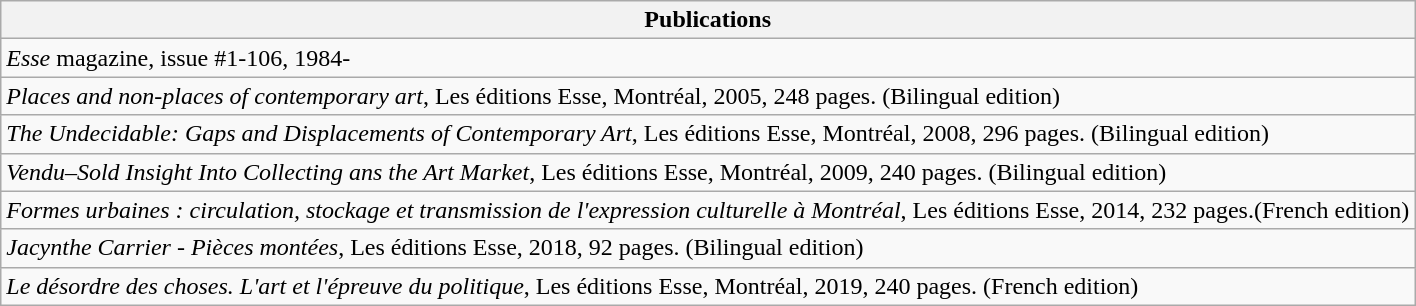<table class="wikitable">
<tr>
<th>Publications</th>
</tr>
<tr>
<td><em>Esse</em> magazine, issue #1-106, 1984-</td>
</tr>
<tr>
<td><em>Places and non-places of contemporary art</em>, Les éditions Esse, Montréal, 2005, 248 pages. (Bilingual edition)</td>
</tr>
<tr>
<td><em>The Undecidable: Gaps and Displacements of Contemporary Art</em>, Les éditions Esse, Montréal, 2008, 296 pages. (Bilingual edition)</td>
</tr>
<tr>
<td><em>Vendu–Sold Insight Into Collecting ans the Art Market</em>, Les éditions Esse, Montréal, 2009, 240 pages. (Bilingual edition)</td>
</tr>
<tr>
<td><em>Formes urbaines : circulation, stockage et transmission de l'expression culturelle à Montréal</em>, Les éditions Esse, 2014, 232 pages.(French edition)</td>
</tr>
<tr>
<td><em>Jacynthe Carrier - Pièces montées</em>, Les éditions Esse, 2018, 92 pages. (Bilingual edition)</td>
</tr>
<tr>
<td><em>Le désordre des choses. L'art et l'épreuve du politique</em>, Les éditions Esse, Montréal, 2019, 240 pages. (French edition)</td>
</tr>
</table>
